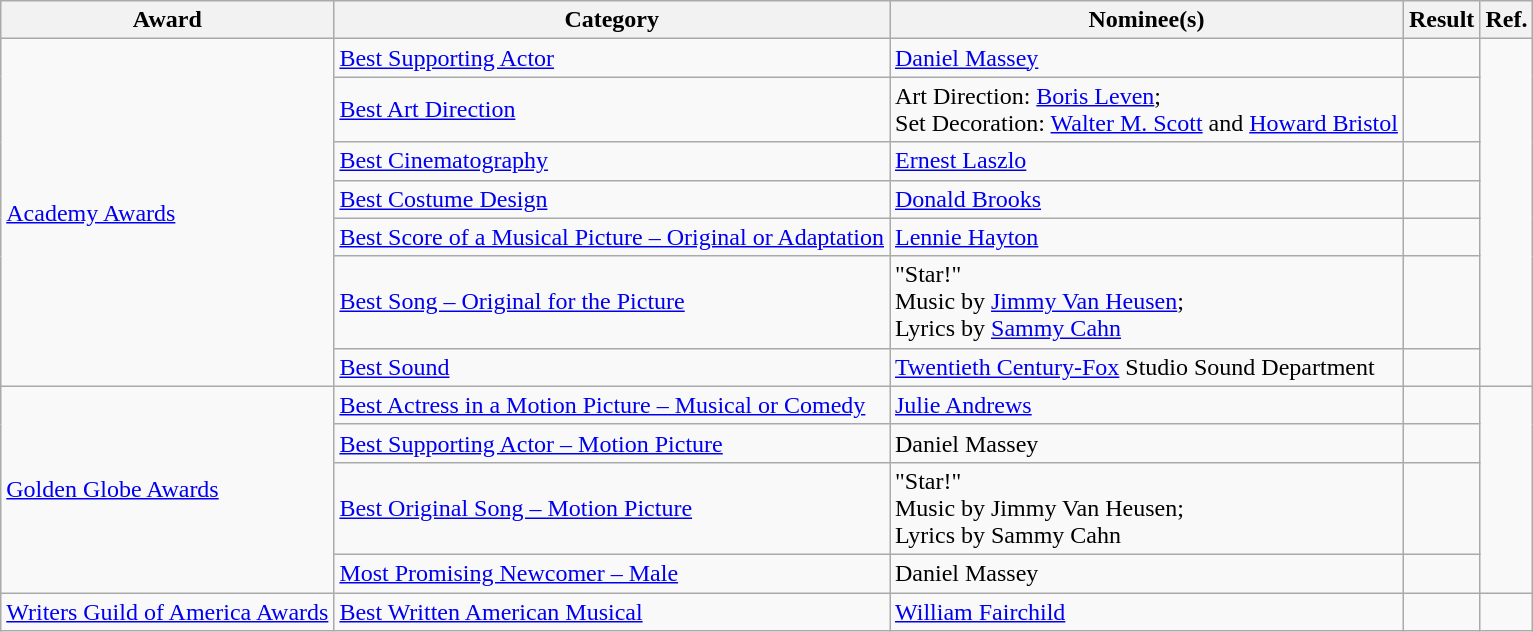<table class="wikitable plainrowheaders">
<tr>
<th>Award</th>
<th>Category</th>
<th>Nominee(s)</th>
<th>Result</th>
<th>Ref.</th>
</tr>
<tr>
<td rowspan="7"><a href='#'>Academy Awards</a></td>
<td><a href='#'>Best Supporting Actor</a></td>
<td><a href='#'>Daniel Massey</a></td>
<td></td>
<td rowspan="7" style="text-align: center;"><br></td>
</tr>
<tr>
<td><a href='#'>Best Art Direction</a></td>
<td>Art Direction: <a href='#'>Boris Leven</a>; <br> Set Decoration: <a href='#'>Walter M. Scott</a> and <a href='#'>Howard Bristol</a></td>
<td></td>
</tr>
<tr>
<td><a href='#'>Best Cinematography</a></td>
<td><a href='#'>Ernest Laszlo</a></td>
<td></td>
</tr>
<tr>
<td><a href='#'>Best Costume Design</a></td>
<td><a href='#'>Donald Brooks</a></td>
<td></td>
</tr>
<tr>
<td><a href='#'>Best Score of a Musical Picture – Original or Adaptation</a></td>
<td><a href='#'>Lennie Hayton</a></td>
<td></td>
</tr>
<tr>
<td><a href='#'>Best Song – Original for the Picture</a></td>
<td>"Star!" <br> Music by <a href='#'>Jimmy Van Heusen</a>; <br> Lyrics by <a href='#'>Sammy Cahn</a></td>
<td></td>
</tr>
<tr>
<td><a href='#'>Best Sound</a></td>
<td><a href='#'>Twentieth Century-Fox</a> Studio Sound Department</td>
<td></td>
</tr>
<tr>
<td rowspan="4"><a href='#'>Golden Globe Awards</a></td>
<td><a href='#'>Best Actress in a Motion Picture – Musical or Comedy</a></td>
<td><a href='#'>Julie Andrews</a></td>
<td></td>
<td rowspan="4" style="text-align: center;"></td>
</tr>
<tr>
<td><a href='#'>Best Supporting Actor – Motion Picture</a></td>
<td>Daniel Massey</td>
<td></td>
</tr>
<tr>
<td><a href='#'>Best Original Song – Motion Picture</a></td>
<td>"Star!" <br> Music by Jimmy Van Heusen; <br> Lyrics by Sammy Cahn</td>
<td></td>
</tr>
<tr>
<td><a href='#'>Most Promising Newcomer – Male</a></td>
<td>Daniel Massey</td>
<td></td>
</tr>
<tr>
<td><a href='#'>Writers Guild of America Awards</a></td>
<td><a href='#'>Best Written American Musical</a></td>
<td><a href='#'>William Fairchild</a></td>
<td></td>
<td style="text-align: center;"></td>
</tr>
</table>
